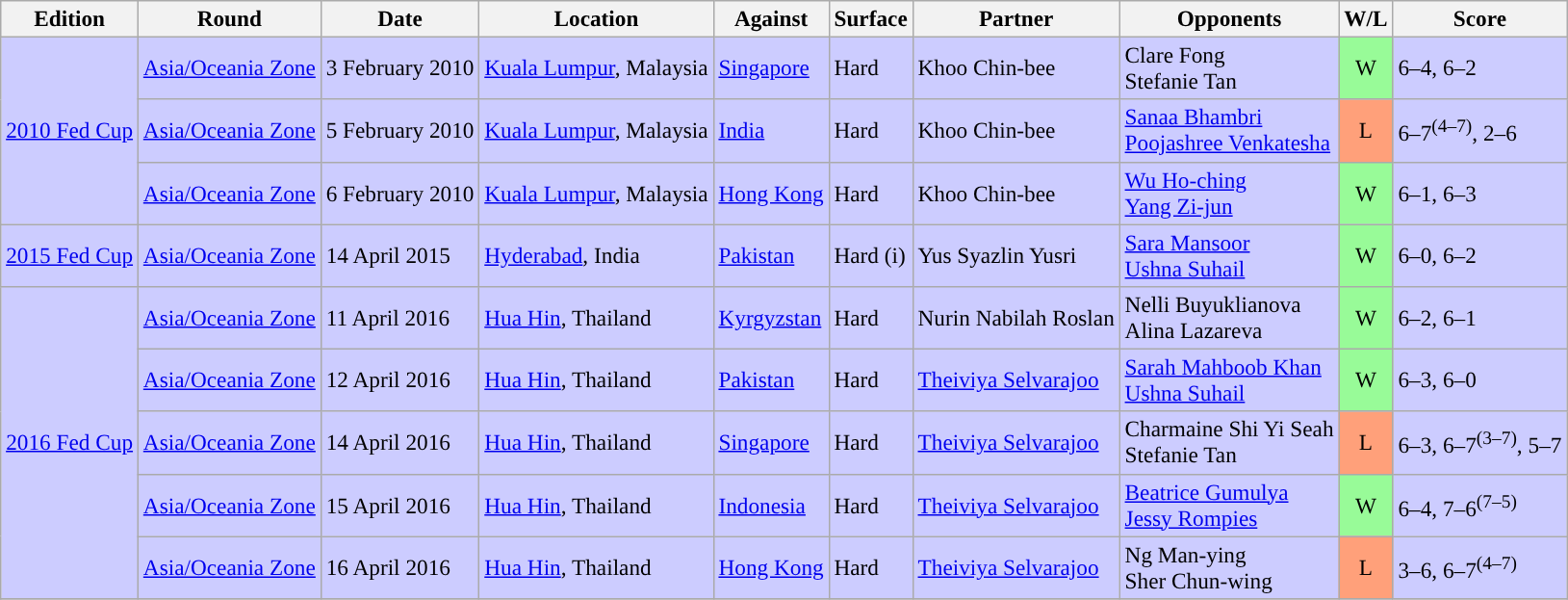<table class=wikitable style=font-size:97%>
<tr>
<th>Edition</th>
<th>Round</th>
<th>Date</th>
<th>Location</th>
<th>Against</th>
<th>Surface</th>
<th>Partner</th>
<th>Opponents</th>
<th>W/L</th>
<th>Score</th>
</tr>
<tr style="background:#ccccff;">
<td rowspan="3"><a href='#'>2010 Fed Cup</a></td>
<td><a href='#'>Asia/Oceania Zone</a></td>
<td>3 February 2010</td>
<td><a href='#'>Kuala Lumpur</a>, Malaysia</td>
<td> <a href='#'>Singapore</a></td>
<td>Hard</td>
<td>Khoo Chin-bee</td>
<td> Clare Fong <br>  Stefanie Tan</td>
<td style="text-align:center; background:#98fb98;">W</td>
<td>6–4, 6–2</td>
</tr>
<tr style="background:#ccccff;">
<td><a href='#'>Asia/Oceania Zone</a></td>
<td>5 February 2010</td>
<td><a href='#'>Kuala Lumpur</a>, Malaysia</td>
<td> <a href='#'>India</a></td>
<td>Hard</td>
<td>Khoo Chin-bee</td>
<td> <a href='#'>Sanaa Bhambri</a> <br>  <a href='#'>Poojashree Venkatesha</a></td>
<td style="text-align:center; background:#ffa07a;">L</td>
<td>6–7<sup>(4–7)</sup>, 2–6</td>
</tr>
<tr style="background:#ccccff;">
<td><a href='#'>Asia/Oceania Zone</a></td>
<td>6 February 2010</td>
<td><a href='#'>Kuala Lumpur</a>, Malaysia</td>
<td> <a href='#'>Hong Kong</a></td>
<td>Hard</td>
<td>Khoo Chin-bee</td>
<td> <a href='#'>Wu Ho-ching</a> <br>  <a href='#'>Yang Zi-jun</a></td>
<td style="text-align:center; background:#98fb98;">W</td>
<td>6–1, 6–3</td>
</tr>
<tr style="background:#ccccff;">
<td rowspan="1"><a href='#'>2015 Fed Cup</a></td>
<td><a href='#'>Asia/Oceania Zone</a></td>
<td>14 April 2015</td>
<td><a href='#'>Hyderabad</a>, India</td>
<td> <a href='#'>Pakistan</a></td>
<td>Hard (i)</td>
<td>Yus Syazlin Yusri</td>
<td> <a href='#'>Sara Mansoor</a> <br>  <a href='#'>Ushna Suhail</a></td>
<td style="text-align:center; background:#98fb98;">W</td>
<td>6–0, 6–2</td>
</tr>
<tr style="background:#ccccff;">
<td rowspan="5"><a href='#'>2016 Fed Cup</a></td>
<td><a href='#'>Asia/Oceania Zone</a></td>
<td>11 April 2016</td>
<td><a href='#'>Hua Hin</a>, Thailand</td>
<td> <a href='#'>Kyrgyzstan</a></td>
<td>Hard</td>
<td>Nurin Nabilah Roslan</td>
<td> Nelli Buyuklianova <br>  Alina Lazareva</td>
<td style="text-align:center; background:#98fb98;">W</td>
<td>6–2, 6–1</td>
</tr>
<tr style="background:#ccccff;">
<td><a href='#'>Asia/Oceania Zone</a></td>
<td>12 April 2016</td>
<td><a href='#'>Hua Hin</a>, Thailand</td>
<td> <a href='#'>Pakistan</a></td>
<td>Hard</td>
<td><a href='#'>Theiviya Selvarajoo</a></td>
<td> <a href='#'>Sarah Mahboob Khan</a> <br>  <a href='#'>Ushna Suhail</a></td>
<td style="text-align:center; background:#98fb98;">W</td>
<td>6–3, 6–0</td>
</tr>
<tr style="background:#ccccff;">
<td><a href='#'>Asia/Oceania Zone</a></td>
<td>14 April 2016</td>
<td><a href='#'>Hua Hin</a>, Thailand</td>
<td> <a href='#'>Singapore</a></td>
<td>Hard</td>
<td><a href='#'>Theiviya Selvarajoo</a></td>
<td> Charmaine Shi Yi Seah <br>  Stefanie Tan</td>
<td style="text-align:center; background:#ffa07a;">L</td>
<td>6–3, 6–7<sup>(3–7)</sup>, 5–7</td>
</tr>
<tr style="background:#ccccff;">
<td><a href='#'>Asia/Oceania Zone</a></td>
<td>15 April 2016</td>
<td><a href='#'>Hua Hin</a>, Thailand</td>
<td> <a href='#'>Indonesia</a></td>
<td>Hard</td>
<td><a href='#'>Theiviya Selvarajoo</a></td>
<td> <a href='#'>Beatrice Gumulya</a> <br>  <a href='#'>Jessy Rompies</a></td>
<td style="text-align:center; background:#98fb98;">W</td>
<td>6–4, 7–6<sup>(7–5)</sup></td>
</tr>
<tr style="background:#ccccff;">
<td><a href='#'>Asia/Oceania Zone</a></td>
<td>16 April 2016</td>
<td><a href='#'>Hua Hin</a>, Thailand</td>
<td> <a href='#'>Hong Kong</a></td>
<td>Hard</td>
<td><a href='#'>Theiviya Selvarajoo</a></td>
<td> Ng Man-ying <br>  Sher Chun-wing</td>
<td style="text-align:center; background:#ffa07a;">L</td>
<td>3–6, 6–7<sup>(4–7)</sup></td>
</tr>
<tr style="back">
</tr>
</table>
